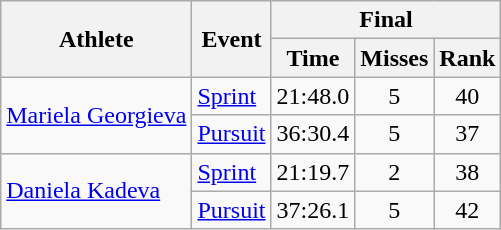<table class="wikitable">
<tr>
<th rowspan="2">Athlete</th>
<th rowspan="2">Event</th>
<th colspan="3">Final</th>
</tr>
<tr>
<th>Time</th>
<th>Misses</th>
<th>Rank</th>
</tr>
<tr>
<td rowspan="2"><a href='#'>Mariela Georgieva</a></td>
<td><a href='#'>Sprint</a></td>
<td align="center">21:48.0</td>
<td align="center">5</td>
<td align="center">40</td>
</tr>
<tr>
<td><a href='#'>Pursuit</a></td>
<td align="center">36:30.4</td>
<td align="center">5</td>
<td align="center">37</td>
</tr>
<tr>
<td rowspan="2"><a href='#'>Daniela Kadeva</a></td>
<td><a href='#'>Sprint</a></td>
<td align="center">21:19.7</td>
<td align="center">2</td>
<td align="center">38</td>
</tr>
<tr>
<td><a href='#'>Pursuit</a></td>
<td align="center">37:26.1</td>
<td align="center">5</td>
<td align="center">42</td>
</tr>
</table>
